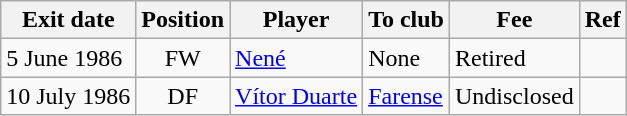<table class="wikitable">
<tr>
<th>Exit date</th>
<th>Position</th>
<th>Player</th>
<th>To club</th>
<th>Fee</th>
<th>Ref</th>
</tr>
<tr>
<td>5 June 1986</td>
<td style="text-align:center;">FW</td>
<td style="text-align:left;"><a href='#'>Nené</a></td>
<td style="text-align:left;">None</td>
<td>Retired</td>
<td></td>
</tr>
<tr>
<td>10 July 1986</td>
<td style="text-align:center;">DF</td>
<td style="text-align:left;"><a href='#'>Vítor Duarte</a></td>
<td style="text-align:left;"><a href='#'>Farense</a></td>
<td>Undisclosed</td>
<td></td>
</tr>
</table>
